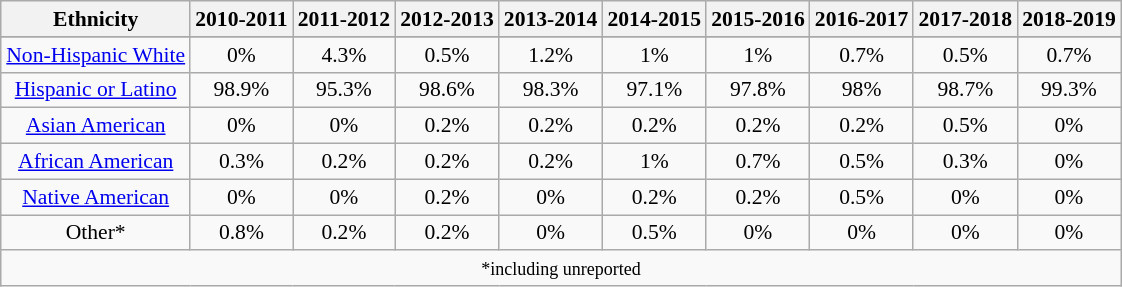<table class="wikitable" style="font-size:85%; margin:10px; text-align:center; font-size:90%; margin:auto">
<tr>
<th><strong>Ethnicity</strong></th>
<th><strong>2010-2011</strong></th>
<th><strong>2011-2012</strong></th>
<th><strong>2012-2013</strong></th>
<th><strong>2013-2014</strong></th>
<th><strong>2014-2015</strong></th>
<th><strong>2015-2016</strong></th>
<th><strong>2016-2017</strong></th>
<th><strong>2017-2018</strong></th>
<th><strong>2018-2019</strong></th>
</tr>
<tr>
</tr>
<tr>
<td><a href='#'>Non-Hispanic White</a></td>
<td>0%</td>
<td>4.3%</td>
<td>0.5%</td>
<td>1.2%</td>
<td>1%</td>
<td>1%</td>
<td>0.7%</td>
<td>0.5%</td>
<td>0.7%</td>
</tr>
<tr>
<td><a href='#'>Hispanic or Latino</a></td>
<td>98.9%</td>
<td>95.3%</td>
<td>98.6%</td>
<td>98.3%</td>
<td>97.1%</td>
<td>97.8%</td>
<td>98%</td>
<td>98.7%</td>
<td>99.3%</td>
</tr>
<tr>
<td><a href='#'>Asian American</a></td>
<td>0%</td>
<td>0%</td>
<td>0.2%</td>
<td>0.2%</td>
<td>0.2%</td>
<td>0.2%</td>
<td>0.2%</td>
<td>0.5%</td>
<td>0%</td>
</tr>
<tr>
<td><a href='#'>African American</a></td>
<td>0.3%</td>
<td>0.2%</td>
<td>0.2%</td>
<td>0.2%</td>
<td>1%</td>
<td>0.7%</td>
<td>0.5%</td>
<td>0.3%</td>
<td>0%</td>
</tr>
<tr>
<td><a href='#'>Native American</a></td>
<td>0%</td>
<td>0%</td>
<td>0.2%</td>
<td>0%</td>
<td>0.2%</td>
<td>0.2%</td>
<td>0.5%</td>
<td>0%</td>
<td>0%</td>
</tr>
<tr>
<td>Other*</td>
<td>0.8%</td>
<td>0.2%</td>
<td>0.2%</td>
<td>0%</td>
<td>0.5%</td>
<td>0%</td>
<td>0%</td>
<td>0%</td>
<td>0%</td>
</tr>
<tr style="text-align:center;">
<td colspan="10"><small> *including unreported</small></td>
</tr>
</table>
